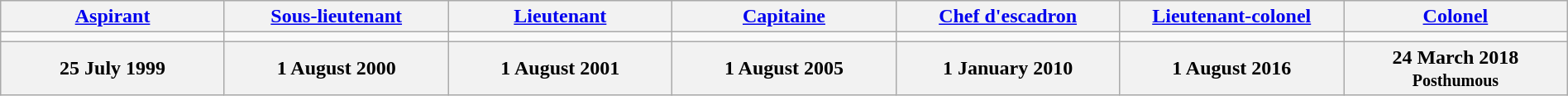<table class="wikitable" width="100%">
<tr>
<th><a href='#'>Aspirant</a></th>
<th><a href='#'>Sous-lieutenant</a></th>
<th><a href='#'>Lieutenant</a></th>
<th><a href='#'>Capitaine</a></th>
<th><a href='#'>Chef d'escadron</a></th>
<th><a href='#'>Lieutenant-colonel</a></th>
<th><a href='#'>Colonel</a></th>
</tr>
<tr>
<td align="center" width="14%"></td>
<td align="center" width="14%"></td>
<td align="center" width="14%"></td>
<td align="center" width="14%"></td>
<td align="center" width="14%"></td>
<td align="center" width="14%"></td>
<td align="center" width="14%"></td>
</tr>
<tr>
<th>25 July 1999</th>
<th>1 August 2000</th>
<th>1 August 2001</th>
<th>1 August 2005</th>
<th>1 January 2010</th>
<th>1 August 2016</th>
<th>24 March 2018<br><small>Posthumous</small></th>
</tr>
</table>
